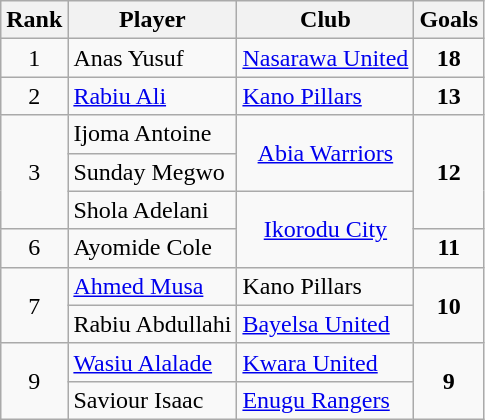<table class="wikitable" style="text-align:center">
<tr>
<th>Rank</th>
<th>Player</th>
<th>Club</th>
<th>Goals</th>
</tr>
<tr>
<td>1</td>
<td align="left"> Anas Yusuf</td>
<td align="left"><a href='#'>Nasarawa United</a></td>
<td><strong>18</strong></td>
</tr>
<tr>
<td>2</td>
<td align="left"> <a href='#'>Rabiu Ali</a></td>
<td align="left"><a href='#'>Kano Pillars</a></td>
<td><strong>13</strong></td>
</tr>
<tr>
<td rowspan=3>3</td>
<td align="left"> Ijoma Antoine</td>
<td rowspan=2><a href='#'>Abia Warriors</a></td>
<td rowspan=3><strong>12</strong></td>
</tr>
<tr>
<td align="left"> Sunday Megwo</td>
</tr>
<tr>
<td align="left"> Shola Adelani</td>
<td rowspan=2><a href='#'>Ikorodu City</a></td>
</tr>
<tr>
<td>6</td>
<td align="left"> Ayomide Cole</td>
<td><strong>11</strong></td>
</tr>
<tr>
<td rowspan=2>7</td>
<td align="left"> <a href='#'>Ahmed Musa</a></td>
<td align="left">Kano Pillars</td>
<td rowspan=2><strong>10</strong></td>
</tr>
<tr>
<td align="left"> Rabiu Abdullahi</td>
<td align="left"><a href='#'>Bayelsa United</a></td>
</tr>
<tr>
<td rowspan=2>9</td>
<td align="left"> <a href='#'>Wasiu Alalade</a></td>
<td align="left"><a href='#'>Kwara United</a></td>
<td rowspan=2><strong>9</strong></td>
</tr>
<tr>
<td align="left"> Saviour Isaac</td>
<td align="left"><a href='#'>Enugu Rangers</a></td>
</tr>
</table>
